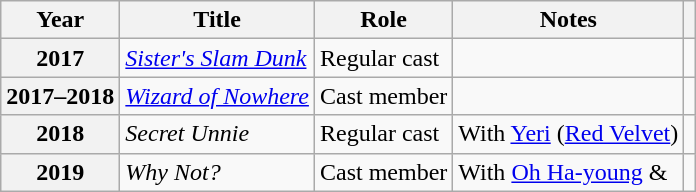<table class="wikitable plainrowheaders sortable">
<tr>
<th scope="col">Year</th>
<th scope="col">Title</th>
<th scope="col">Role</th>
<th scope="col" class="unsortable">Notes</th>
<th scope="col" class="unsortable"></th>
</tr>
<tr>
<th scope="row">2017</th>
<td><em><a href='#'>Sister's Slam Dunk</a></em></td>
<td>Regular cast</td>
<td></td>
<td style="text-align:center"></td>
</tr>
<tr>
<th scope="row">2017–2018</th>
<td><em><a href='#'>Wizard of Nowhere</a></em></td>
<td>Cast member</td>
<td></td>
<td style="text-align:center"></td>
</tr>
<tr>
<th scope="row">2018</th>
<td><em>Secret Unnie</em></td>
<td>Regular cast</td>
<td>With <a href='#'>Yeri</a> (<a href='#'>Red Velvet</a>)</td>
<td style="text-align:center"></td>
</tr>
<tr>
<th scope="row">2019</th>
<td><em>Why Not?</em></td>
<td>Cast member</td>
<td>With <a href='#'>Oh Ha-young</a> & </td>
<td style="text-align:center"></td>
</tr>
</table>
